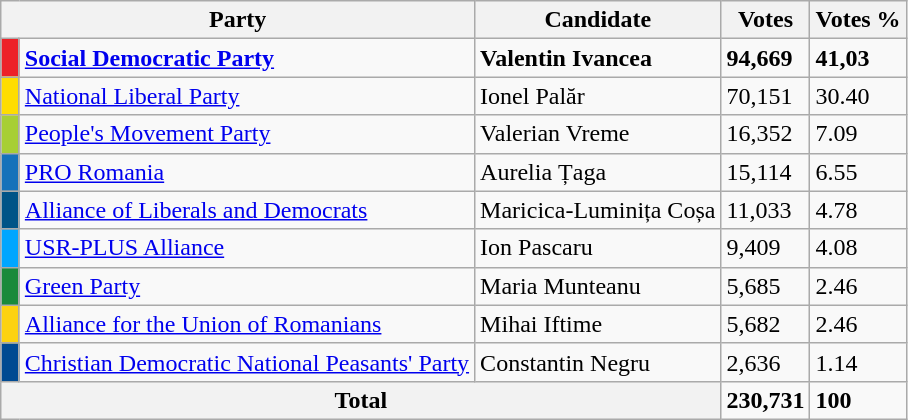<table class="wikitable">
<tr>
<th colspan="2">Party</th>
<th>Candidate</th>
<th>Votes</th>
<th>Votes %</th>
</tr>
<tr>
<td style="background:#ed2128;" width="5"></td>
<td><a href='#'><strong>Social Democratic Party</strong></a></td>
<td><strong>Valentin Ivancea</strong></td>
<td><strong>94,669</strong></td>
<td><strong>41,03</strong></td>
</tr>
<tr>
<td style="background:#ffdd00;" width="5"></td>
<td><a href='#'>National Liberal Party</a></td>
<td>Ionel Palăr</td>
<td>70,151</td>
<td>30.40</td>
</tr>
<tr>
<td style="background:#a7cf35;" width="5"></td>
<td><a href='#'>People's Movement Party</a></td>
<td>Valerian Vreme</td>
<td>16,352</td>
<td>7.09</td>
</tr>
<tr>
<td style="background:#1572ba;" width="5"></td>
<td><a href='#'>PRO Romania</a></td>
<td>Aurelia Țaga</td>
<td>15,114</td>
<td>6.55</td>
</tr>
<tr>
<td style="background:#005487;" width="5"></td>
<td><a href='#'>Alliance of Liberals and Democrats</a></td>
<td>Maricica-Luminița Coșa</td>
<td>11,033</td>
<td>4.78</td>
</tr>
<tr>
<td style="background:#00a6ff;" width="5"></td>
<td><a href='#'>USR-PLUS Alliance</a></td>
<td>Ion Pascaru</td>
<td>9,409</td>
<td>4.08</td>
</tr>
<tr>
<td style="background:#198a3a;" width="5"></td>
<td><a href='#'>Green Party</a></td>
<td>Maria Munteanu</td>
<td>5,685</td>
<td>2.46</td>
</tr>
<tr>
<td style="background:#FCD20F;" width="5"></td>
<td><a href='#'>Alliance for the Union of Romanians</a></td>
<td>Mihai Iftime</td>
<td>5,682</td>
<td>2.46</td>
</tr>
<tr>
<td style="background:#004A92;" width="5"></td>
<td><a href='#'>Christian Democratic National Peasants' Party</a></td>
<td>Constantin Negru</td>
<td>2,636</td>
<td>1.14</td>
</tr>
<tr>
<th colspan="3">Total</th>
<td><strong>230,731</strong></td>
<td><strong>100</strong></td>
</tr>
</table>
